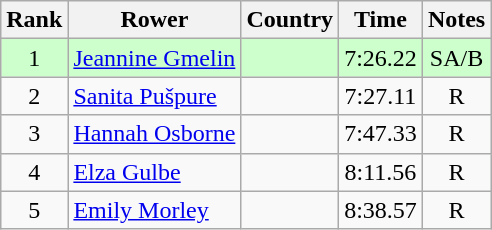<table class="wikitable" style="text-align:center">
<tr>
<th>Rank</th>
<th>Rower</th>
<th>Country</th>
<th>Time</th>
<th>Notes</th>
</tr>
<tr bgcolor=ccffcc>
<td>1</td>
<td align="left"><a href='#'>Jeannine Gmelin</a></td>
<td align="left"></td>
<td>7:26.22</td>
<td>SA/B</td>
</tr>
<tr>
<td>2</td>
<td align="left"><a href='#'>Sanita Pušpure</a></td>
<td align="left"></td>
<td>7:27.11</td>
<td>R</td>
</tr>
<tr>
<td>3</td>
<td align="left"><a href='#'>Hannah Osborne</a></td>
<td align="left"></td>
<td>7:47.33</td>
<td>R</td>
</tr>
<tr>
<td>4</td>
<td align="left"><a href='#'>Elza Gulbe</a></td>
<td align="left"></td>
<td>8:11.56</td>
<td>R</td>
</tr>
<tr>
<td>5</td>
<td align="left"><a href='#'>Emily Morley</a></td>
<td align="left"></td>
<td>8:38.57</td>
<td>R</td>
</tr>
</table>
